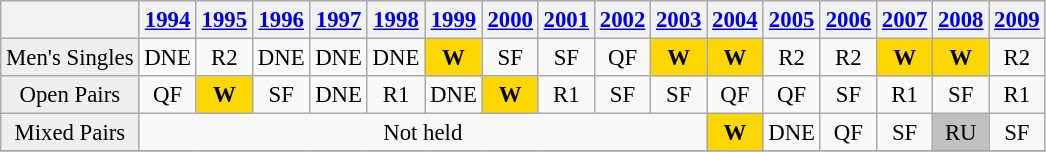<table class="wikitable"  style="font-size:95%; text-align:center;">
<tr style="background:#efefef;">
<th></th>
<th><a href='#'>1994</a></th>
<th><a href='#'>1995</a></th>
<th><a href='#'>1996</a></th>
<th><a href='#'>1997</a></th>
<th><a href='#'>1998</a></th>
<th><a href='#'>1999</a></th>
<th><a href='#'>2000</a></th>
<th><a href='#'>2001</a></th>
<th><a href='#'>2002</a></th>
<th><a href='#'>2003</a></th>
<th><a href='#'>2004</a></th>
<th><a href='#'>2005</a></th>
<th><a href='#'>2006</a></th>
<th><a href='#'>2007</a></th>
<th><a href='#'>2008</a></th>
<th><a href='#'>2009</a></th>
</tr>
<tr>
<td style="background:#EFEFEF;">Men's Singles</td>
<td>DNE</td>
<td>R2</td>
<td>DNE</td>
<td>DNE</td>
<td>DNE</td>
<td style="background:gold"><strong>W</strong></td>
<td>SF</td>
<td>SF</td>
<td>QF</td>
<td style="background:gold"><strong>W</strong></td>
<td style="background:gold"><strong>W</strong></td>
<td>R2</td>
<td>R2</td>
<td style="background:gold"><strong>W</strong></td>
<td style="background:gold"><strong>W</strong></td>
<td>R2</td>
</tr>
<tr>
<td style="background:#EFEFEF;">Open Pairs</td>
<td>QF</td>
<td style="background:gold"><strong>W</strong></td>
<td>SF</td>
<td>DNE</td>
<td>R1</td>
<td>DNE</td>
<td style="background:gold"><strong>W</strong></td>
<td>R1</td>
<td>SF</td>
<td>SF</td>
<td>QF</td>
<td>QF</td>
<td>SF</td>
<td>R1</td>
<td>SF</td>
<td>R1</td>
</tr>
<tr>
<td style="background:#EFEFEF;">Mixed Pairs</td>
<td colspan="10">Not held</td>
<td style="background:gold"><strong>W</strong></td>
<td>DNE</td>
<td>QF</td>
<td>SF</td>
<td style="background:silver">RU</td>
<td>SF</td>
</tr>
<tr>
</tr>
</table>
